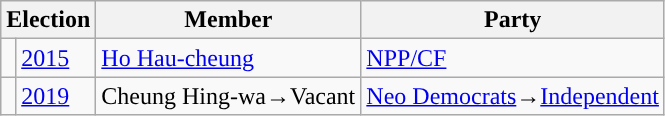<table class="wikitable">
<tr>
<th colspan="2">Election</th>
<th>Member</th>
<th>Party</th>
</tr>
<tr>
<td style="background-color:"></td>
<td><a href='#'>2015</a></td>
<td><a href='#'>Ho Hau-cheung</a></td>
<td><a href='#'>NPP/CF</a></td>
</tr>
<tr>
<td style="background-color:"></td>
<td><a href='#'>2019</a></td>
<td>Cheung Hing-wa→Vacant</td>
<td><a href='#'>Neo Democrats</a>→<a href='#'>Independent</a></td>
</tr>
</table>
